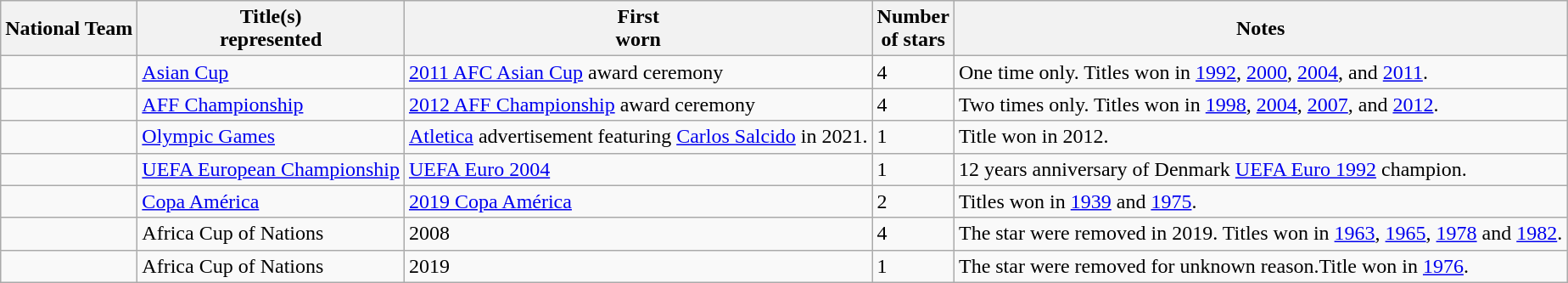<table class="wikitable sortable">
<tr>
<th>National Team</th>
<th>Title(s)<br>represented</th>
<th>First<br>worn</th>
<th>Number<br>of stars</th>
<th class="unsortable">Notes</th>
</tr>
<tr>
<td></td>
<td><a href='#'>Asian Cup</a></td>
<td><a href='#'>2011 AFC Asian Cup</a> award ceremony</td>
<td>4</td>
<td>One time only. Titles won in <a href='#'>1992</a>, <a href='#'>2000</a>, <a href='#'>2004</a>, and <a href='#'>2011</a>.</td>
</tr>
<tr ->
<td></td>
<td><a href='#'>AFF Championship</a></td>
<td><a href='#'>2012 AFF Championship</a> award ceremony</td>
<td>4</td>
<td>Two times only. Titles won in <a href='#'>1998</a>, <a href='#'>2004</a>, <a href='#'>2007</a>, and <a href='#'>2012</a>.</td>
</tr>
<tr>
<td></td>
<td><a href='#'>Olympic Games</a></td>
<td><a href='#'>Atletica</a> advertisement featuring <a href='#'>Carlos Salcido</a> in 2021.</td>
<td>1</td>
<td>Title won in 2012.</td>
</tr>
<tr ->
<td></td>
<td><a href='#'>UEFA European Championship</a></td>
<td><a href='#'>UEFA Euro 2004</a></td>
<td>1</td>
<td>12 years anniversary of Denmark <a href='#'>UEFA Euro 1992</a> champion.</td>
</tr>
<tr ->
<td></td>
<td><a href='#'>Copa América</a></td>
<td><a href='#'>2019 Copa América</a></td>
<td>2</td>
<td>Titles won in <a href='#'>1939</a> and <a href='#'>1975</a>.</td>
</tr>
<tr ->
<td></td>
<td>Africa Cup of Nations</td>
<td>2008</td>
<td>4</td>
<td>The star were removed in 2019. Titles won in <a href='#'>1963</a>, <a href='#'>1965</a>, <a href='#'>1978</a> and <a href='#'>1982</a>.</td>
</tr>
<tr>
<td></td>
<td>Africa Cup of Nations</td>
<td>2019</td>
<td>1</td>
<td>The star were removed for unknown reason.Title won in <a href='#'>1976</a>.</td>
</tr>
</table>
